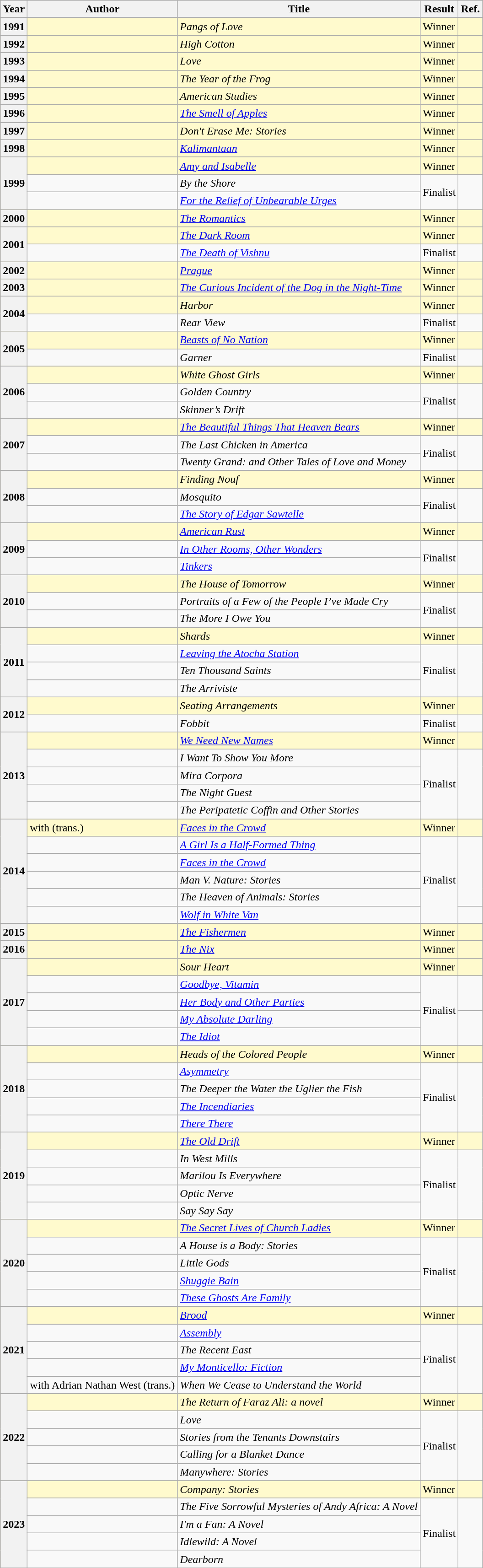<table class="wikitable sortable mw-collapsible">
<tr>
<th>Year</th>
<th>Author</th>
<th>Title</th>
<th>Result</th>
<th>Ref.</th>
</tr>
<tr style="background:LemonChiffon; color:black">
<th>1991</th>
<td></td>
<td><em>Pangs of Love</em></td>
<td>Winner</td>
<td></td>
</tr>
<tr style="background:LemonChiffon; color:black">
<th>1992</th>
<td></td>
<td><em>High Cotton</em></td>
<td>Winner</td>
<td></td>
</tr>
<tr style="background:LemonChiffon; color:black">
<th>1993</th>
<td></td>
<td><em>Love</em></td>
<td>Winner</td>
<td></td>
</tr>
<tr style="background:LemonChiffon; color:black">
<th>1994</th>
<td></td>
<td><em>The Year of the Frog</em></td>
<td>Winner</td>
<td></td>
</tr>
<tr style="background:LemonChiffon; color:black">
<th>1995</th>
<td></td>
<td><em>American Studies</em></td>
<td>Winner</td>
<td></td>
</tr>
<tr style="background:LemonChiffon; color:black">
<th>1996</th>
<td></td>
<td><em><a href='#'>The Smell of Apples</a></em></td>
<td>Winner</td>
<td></td>
</tr>
<tr style="background:LemonChiffon; color:black">
<th>1997</th>
<td></td>
<td><em>Don't Erase Me: Stories</em></td>
<td>Winner</td>
<td></td>
</tr>
<tr style="background:LemonChiffon; color:black">
<th>1998</th>
<td></td>
<td><em><a href='#'>Kalimantaan</a></em></td>
<td>Winner</td>
<td></td>
</tr>
<tr style="background:LemonChiffon; color:black">
<th rowspan="3">1999</th>
<td></td>
<td><em><a href='#'>Amy and Isabelle</a></em></td>
<td>Winner</td>
<td></td>
</tr>
<tr>
<td></td>
<td><em>By the Shore</em></td>
<td rowspan="2">Finalist</td>
<td rowspan="2"></td>
</tr>
<tr>
<td></td>
<td><em><a href='#'>For the Relief of Unbearable Urges</a></em></td>
</tr>
<tr style="background:LemonChiffon; color:black">
<th>2000</th>
<td></td>
<td><em><a href='#'>The Romantics</a></em></td>
<td>Winner</td>
<td></td>
</tr>
<tr style="background:LemonChiffon; color:black">
<th rowspan="2">2001</th>
<td></td>
<td><em><a href='#'>The Dark Room</a></em></td>
<td>Winner</td>
<td></td>
</tr>
<tr>
<td></td>
<td><em><a href='#'>The Death of Vishnu</a></em></td>
<td>Finalist</td>
<td></td>
</tr>
<tr style="background:LemonChiffon; color:black">
<th>2002</th>
<td></td>
<td><em><a href='#'>Prague</a></em></td>
<td>Winner</td>
<td></td>
</tr>
<tr style="background:LemonChiffon; color:black">
<th>2003</th>
<td></td>
<td><em><a href='#'>The Curious Incident of the Dog in the Night-Time</a></em></td>
<td>Winner</td>
<td></td>
</tr>
<tr style="background:LemonChiffon; color:black">
<th rowspan="2">2004</th>
<td></td>
<td><em>Harbor</em></td>
<td>Winner</td>
<td></td>
</tr>
<tr>
<td></td>
<td><em>Rear View</em></td>
<td>Finalist</td>
<td></td>
</tr>
<tr style="background:LemonChiffon; color:black">
<th rowspan="2">2005</th>
<td></td>
<td><em><a href='#'>Beasts of No Nation</a></em></td>
<td>Winner</td>
<td></td>
</tr>
<tr>
<td></td>
<td><em>Garner</em></td>
<td>Finalist</td>
<td></td>
</tr>
<tr style="background:LemonChiffon; color:black">
<th rowspan="3">2006</th>
<td></td>
<td><em>White Ghost Girls</em></td>
<td>Winner</td>
<td></td>
</tr>
<tr>
<td></td>
<td><em>Golden Country</em></td>
<td rowspan="2">Finalist</td>
<td rowspan="2"></td>
</tr>
<tr>
<td></td>
<td><em>Skinner’s Drift</em></td>
</tr>
<tr style="background:LemonChiffon; color:black">
<th rowspan="3">2007</th>
<td></td>
<td><em><a href='#'>The Beautiful Things That Heaven Bears</a></em></td>
<td>Winner</td>
<td></td>
</tr>
<tr>
<td></td>
<td><em>The Last Chicken in America</em></td>
<td rowspan="2">Finalist</td>
<td rowspan="2"></td>
</tr>
<tr>
<td></td>
<td><em>Twenty Grand: and Other Tales of Love and Money</em></td>
</tr>
<tr style="background:LemonChiffon; color:black">
<th rowspan="3">2008</th>
<td></td>
<td><em>Finding Nouf</em></td>
<td>Winner</td>
<td></td>
</tr>
<tr>
<td></td>
<td><em>Mosquito</em></td>
<td rowspan="2">Finalist</td>
<td rowspan="2"></td>
</tr>
<tr>
<td></td>
<td><em><a href='#'>The Story of Edgar Sawtelle</a></em></td>
</tr>
<tr style="background:LemonChiffon; color:black">
<th rowspan="3">2009</th>
<td></td>
<td><em><a href='#'>American Rust</a></em></td>
<td>Winner</td>
<td></td>
</tr>
<tr>
<td></td>
<td><em><a href='#'>In Other Rooms, Other Wonders</a></em></td>
<td rowspan="2">Finalist</td>
<td rowspan="2"></td>
</tr>
<tr>
<td></td>
<td><em><a href='#'>Tinkers</a></em></td>
</tr>
<tr style="background:LemonChiffon; color:black">
<th rowspan="3">2010</th>
<td></td>
<td><em>The House of Tomorrow</em></td>
<td>Winner</td>
<td></td>
</tr>
<tr>
<td></td>
<td><em>Portraits of a Few of the People I’ve Made Cry</em></td>
<td rowspan="2">Finalist</td>
<td rowspan="2"></td>
</tr>
<tr>
<td></td>
<td><em>The More I Owe You</em></td>
</tr>
<tr style="background:LemonChiffon; color:black">
<th rowspan="4">2011</th>
<td></td>
<td><em>Shards</em></td>
<td>Winner</td>
<td></td>
</tr>
<tr>
<td></td>
<td><em><a href='#'>Leaving the Atocha Station</a></em></td>
<td rowspan="3">Finalist</td>
<td rowspan="3"></td>
</tr>
<tr>
<td></td>
<td><em>Ten Thousand Saints</em></td>
</tr>
<tr>
<td></td>
<td><em>The Arriviste</em></td>
</tr>
<tr style="background:LemonChiffon; color:black">
<th rowspan="2">2012</th>
<td></td>
<td><em>Seating Arrangements</em></td>
<td>Winner</td>
<td></td>
</tr>
<tr>
<td></td>
<td><em>Fobbit</em></td>
<td>Finalist</td>
<td></td>
</tr>
<tr style="background:LemonChiffon; color:black">
<th rowspan="5">2013</th>
<td></td>
<td><em><a href='#'>We Need New Names</a></em></td>
<td>Winner</td>
<td></td>
</tr>
<tr>
<td></td>
<td><em>I Want To Show You More</em></td>
<td rowspan="4">Finalist</td>
<td rowspan="4"></td>
</tr>
<tr>
<td></td>
<td><em>Mira Corpora</em></td>
</tr>
<tr>
<td></td>
<td><em>The Night Guest</em></td>
</tr>
<tr>
<td></td>
<td><em>The Peripatetic Coffin and Other Stories</em></td>
</tr>
<tr style="background:LemonChiffon; color:black">
<th rowspan="6">2014</th>
<td> with  (trans.)</td>
<td><em><a href='#'>Faces in the Crowd</a></em></td>
<td>Winner</td>
<td></td>
</tr>
<tr>
<td></td>
<td><em><a href='#'>A Girl Is a Half-Formed Thing</a></em></td>
<td rowspan="5">Finalist</td>
<td rowspan="4"></td>
</tr>
<tr>
<td></td>
<td><em><a href='#'>Faces in the Crowd</a></em></td>
</tr>
<tr>
<td></td>
<td><em>Man V. Nature: Stories</em></td>
</tr>
<tr>
<td></td>
<td><em>The Heaven of Animals: Stories</em></td>
</tr>
<tr>
<td></td>
<td><em><a href='#'>Wolf in White Van</a></em></td>
<td></td>
</tr>
<tr style="background:LemonChiffon; color:black">
<th>2015</th>
<td></td>
<td><em><a href='#'>The Fishermen</a></em></td>
<td>Winner</td>
<td></td>
</tr>
<tr style="background:LemonChiffon; color:black">
<th>2016</th>
<td></td>
<td><em><a href='#'>The Nix</a></em></td>
<td>Winner</td>
<td></td>
</tr>
<tr style="background:LemonChiffon; color:black">
<th rowspan="5">2017</th>
<td></td>
<td><em>Sour Heart</em></td>
<td>Winner</td>
<td></td>
</tr>
<tr>
<td></td>
<td><em><a href='#'>Goodbye, Vitamin</a></em></td>
<td rowspan="4">Finalist</td>
<td rowspan="2"></td>
</tr>
<tr>
<td></td>
<td><em><a href='#'>Her Body and Other Parties</a></em></td>
</tr>
<tr>
<td></td>
<td><em><a href='#'>My Absolute Darling</a></em></td>
<td rowspan="2"></td>
</tr>
<tr>
<td></td>
<td><em><a href='#'>The Idiot</a></em></td>
</tr>
<tr style="background:LemonChiffon; color:black">
<th rowspan="5">2018</th>
<td></td>
<td><em>Heads of the Colored People</em></td>
<td>Winner</td>
<td></td>
</tr>
<tr>
<td></td>
<td><em><a href='#'>Asymmetry</a></em></td>
<td rowspan="4">Finalist</td>
<td rowspan="4"></td>
</tr>
<tr>
<td></td>
<td><em>The Deeper the Water the Uglier the Fish</em></td>
</tr>
<tr>
<td></td>
<td><em><a href='#'>The Incendiaries</a></em></td>
</tr>
<tr>
<td></td>
<td><em><a href='#'>There There</a></em></td>
</tr>
<tr style="background:LemonChiffon; color:black">
<th rowspan="5">2019</th>
<td></td>
<td><em><a href='#'>The Old Drift</a></em></td>
<td>Winner</td>
<td></td>
</tr>
<tr>
<td></td>
<td><em>In West Mills</em></td>
<td rowspan="4">Finalist</td>
<td rowspan="4"></td>
</tr>
<tr>
<td></td>
<td><em>Marilou Is Everywhere</em></td>
</tr>
<tr>
<td></td>
<td><em>Optic Nerve</em></td>
</tr>
<tr>
<td></td>
<td><em>Say Say Say</em></td>
</tr>
<tr style="background:LemonChiffon; color:black">
<th rowspan="5">2020</th>
<td></td>
<td><em><a href='#'>The Secret Lives of Church Ladies</a></em></td>
<td>Winner</td>
<td></td>
</tr>
<tr>
<td></td>
<td><em>A House is a Body: Stories</em></td>
<td rowspan="4">Finalist</td>
<td rowspan="4"></td>
</tr>
<tr>
<td></td>
<td><em>Little Gods</em></td>
</tr>
<tr>
<td></td>
<td><em><a href='#'>Shuggie Bain</a></em></td>
</tr>
<tr>
<td></td>
<td><em><a href='#'>These Ghosts Are Family</a></em></td>
</tr>
<tr style="background:LemonChiffon; color:black">
<th rowspan="5">2021</th>
<td></td>
<td><em><a href='#'>Brood</a></em></td>
<td>Winner</td>
<td></td>
</tr>
<tr>
<td></td>
<td><em><a href='#'>Assembly</a></em></td>
<td rowspan="4">Finalist</td>
<td rowspan="4"></td>
</tr>
<tr>
<td></td>
<td><em>The Recent East</em></td>
</tr>
<tr>
<td></td>
<td><em><a href='#'>My Monticello: Fiction</a></em></td>
</tr>
<tr>
<td> with Adrian Nathan West (trans.)</td>
<td><em>When We Cease to Understand the World</em></td>
</tr>
<tr style="background:LemonChiffon; color:black">
<th rowspan="5">2022</th>
<td></td>
<td><em>The Return of Faraz Ali: a novel</em></td>
<td>Winner</td>
<td></td>
</tr>
<tr>
<td></td>
<td><em>Love</em></td>
<td rowspan="4">Finalist</td>
<td rowspan="4"></td>
</tr>
<tr>
<td></td>
<td><em>Stories from the Tenants Downstairs</em></td>
</tr>
<tr>
<td></td>
<td><em>Calling for a Blanket Dance</em></td>
</tr>
<tr>
<td></td>
<td><em>Manywhere: Stories</em></td>
</tr>
<tr>
</tr>
<tr style="background:LemonChiffon; color:black">
<th rowspan="5">2023</th>
<td></td>
<td><em>Company: Stories</em></td>
<td>Winner</td>
<td></td>
</tr>
<tr>
<td></td>
<td><em>The Five Sorrowful Mysteries of Andy Africa: A Novel</em></td>
<td rowspan="4">Finalist</td>
<td rowspan="4"></td>
</tr>
<tr>
<td></td>
<td><em>I'm a Fan: A Novel</em></td>
</tr>
<tr>
<td></td>
<td><em>Idlewild: A Novel</em></td>
</tr>
<tr>
<td></td>
<td><em>Dearborn</em></td>
</tr>
</table>
